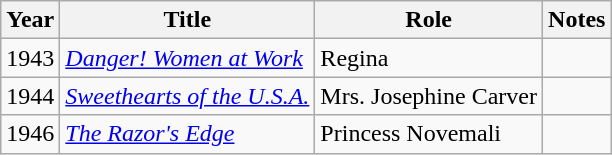<table class="wikitable">
<tr>
<th>Year</th>
<th>Title</th>
<th>Role</th>
<th>Notes</th>
</tr>
<tr>
<td>1943</td>
<td><em><a href='#'>Danger! Women at Work</a></em></td>
<td>Regina</td>
<td></td>
</tr>
<tr>
<td>1944</td>
<td><em><a href='#'>Sweethearts of the U.S.A.</a></em></td>
<td>Mrs. Josephine Carver</td>
<td></td>
</tr>
<tr>
<td>1946</td>
<td><em><a href='#'>The Razor's Edge</a></em></td>
<td>Princess Novemali</td>
<td></td>
</tr>
</table>
